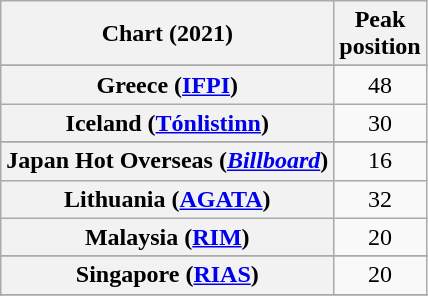<table class="wikitable sortable plainrowheaders" style="text-align:center">
<tr>
<th>Chart (2021)</th>
<th>Peak<br>position</th>
</tr>
<tr>
</tr>
<tr>
</tr>
<tr>
</tr>
<tr>
</tr>
<tr>
</tr>
<tr>
</tr>
<tr>
</tr>
<tr>
<th scope="row">Greece (<a href='#'>IFPI</a>)</th>
<td>48</td>
</tr>
<tr>
<th scope="row">Iceland (<a href='#'>Tónlistinn</a>)</th>
<td>30</td>
</tr>
<tr>
</tr>
<tr>
<th scope="row">Japan Hot Overseas (<em><a href='#'>Billboard</a></em>)</th>
<td>16</td>
</tr>
<tr>
<th scope="row">Lithuania (<a href='#'>AGATA</a>)</th>
<td>32</td>
</tr>
<tr>
<th scope="row">Malaysia (<a href='#'>RIM</a>)</th>
<td>20</td>
</tr>
<tr>
</tr>
<tr>
</tr>
<tr>
</tr>
<tr>
</tr>
<tr>
<th scope="row">Singapore (<a href='#'>RIAS</a>)</th>
<td>20</td>
</tr>
<tr>
</tr>
<tr>
</tr>
<tr>
</tr>
<tr>
</tr>
</table>
